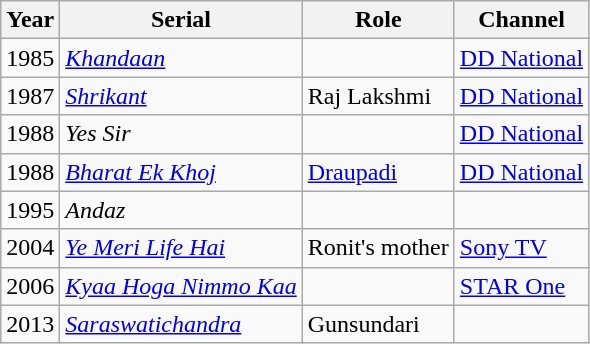<table class="wikitable sortable">
<tr>
<th>Year</th>
<th>Serial</th>
<th>Role</th>
<th>Channel</th>
</tr>
<tr>
<td>1985</td>
<td><em><a href='#'>Khandaan</a></em></td>
<td></td>
<td><a href='#'>DD National</a></td>
</tr>
<tr>
<td>1987</td>
<td><em><a href='#'>Shrikant</a></em></td>
<td>Raj Lakshmi</td>
<td><a href='#'>DD National</a></td>
</tr>
<tr>
<td>1988</td>
<td><em>Yes Sir</em></td>
<td></td>
<td><a href='#'>DD National</a></td>
</tr>
<tr>
<td>1988</td>
<td><em><a href='#'>Bharat Ek Khoj</a></em></td>
<td><a href='#'>Draupadi</a></td>
<td><a href='#'>DD National</a></td>
</tr>
<tr>
<td>1995</td>
<td><em>Andaz</em></td>
<td></td>
<td></td>
</tr>
<tr>
<td>2004</td>
<td><em><a href='#'>Ye Meri Life Hai</a></em></td>
<td>Ronit's mother</td>
<td><a href='#'>Sony TV</a></td>
</tr>
<tr>
<td>2006</td>
<td><em><a href='#'>Kyaa Hoga Nimmo Kaa</a></em></td>
<td></td>
<td><a href='#'>STAR One</a></td>
</tr>
<tr>
<td>2013</td>
<td><em><a href='#'>Saraswatichandra</a></em></td>
<td>Gunsundari</td>
<td></td>
</tr>
</table>
